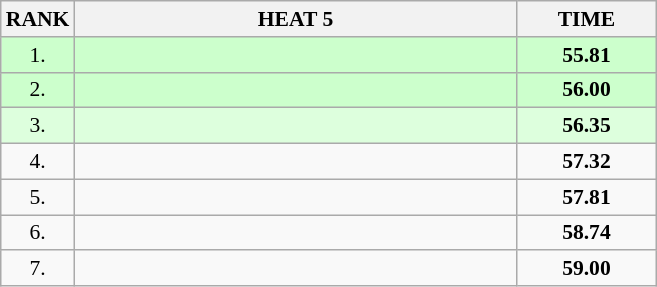<table class="wikitable" style="border-collapse: collapse; font-size: 90%;">
<tr>
<th>RANK</th>
<th align="left" style="width: 20em">HEAT 5</th>
<th align="center" style="width: 6em">TIME</th>
</tr>
<tr style="background:#ccffcc;">
<td align="center">1.</td>
<td></td>
<td align="center"><strong>55.81</strong></td>
</tr>
<tr style="background:#ccffcc;">
<td align="center">2.</td>
<td></td>
<td align="center"><strong>56.00</strong></td>
</tr>
<tr style="background:#ddffdd;">
<td align="center">3.</td>
<td></td>
<td align="center"><strong>56.35</strong></td>
</tr>
<tr>
<td align="center">4.</td>
<td></td>
<td align="center"><strong>57.32</strong></td>
</tr>
<tr>
<td align="center">5.</td>
<td></td>
<td align="center"><strong>57.81</strong></td>
</tr>
<tr>
<td align="center">6.</td>
<td></td>
<td align="center"><strong>58.74</strong></td>
</tr>
<tr>
<td align="center">7.</td>
<td></td>
<td align="center"><strong>59.00</strong></td>
</tr>
</table>
